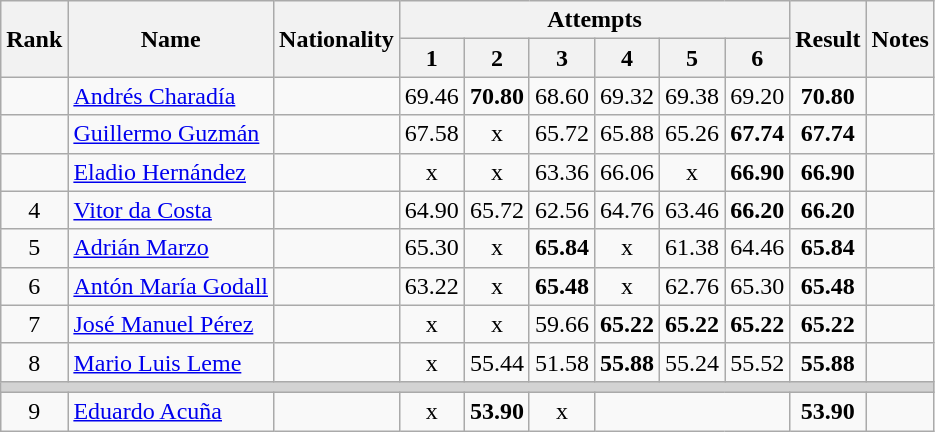<table class="wikitable sortable" style="text-align:center">
<tr>
<th rowspan=2>Rank</th>
<th rowspan=2>Name</th>
<th rowspan=2>Nationality</th>
<th colspan=6>Attempts</th>
<th rowspan=2>Result</th>
<th rowspan=2>Notes</th>
</tr>
<tr>
<th>1</th>
<th>2</th>
<th>3</th>
<th>4</th>
<th>5</th>
<th>6</th>
</tr>
<tr>
<td align=center></td>
<td align=left><a href='#'>Andrés Charadía</a></td>
<td align=left></td>
<td>69.46</td>
<td><strong>70.80</strong></td>
<td>68.60</td>
<td>69.32</td>
<td>69.38</td>
<td>69.20</td>
<td><strong>70.80</strong></td>
<td></td>
</tr>
<tr>
<td align=center></td>
<td align=left><a href='#'>Guillermo Guzmán</a></td>
<td align=left></td>
<td>67.58</td>
<td>x</td>
<td>65.72</td>
<td>65.88</td>
<td>65.26</td>
<td><strong>67.74</strong></td>
<td><strong>67.74</strong></td>
<td></td>
</tr>
<tr>
<td align=center></td>
<td align=left><a href='#'>Eladio Hernández</a></td>
<td align=left></td>
<td>x</td>
<td>x</td>
<td>63.36</td>
<td>66.06</td>
<td>x</td>
<td><strong>66.90</strong></td>
<td><strong>66.90</strong></td>
<td></td>
</tr>
<tr>
<td align=center>4</td>
<td align=left><a href='#'>Vitor da Costa</a></td>
<td align=left></td>
<td>64.90</td>
<td>65.72</td>
<td>62.56</td>
<td>64.76</td>
<td>63.46</td>
<td><strong>66.20</strong></td>
<td><strong>66.20</strong></td>
<td></td>
</tr>
<tr>
<td align=center>5</td>
<td align=left><a href='#'>Adrián Marzo</a></td>
<td align=left></td>
<td>65.30</td>
<td>x</td>
<td><strong>65.84</strong></td>
<td>x</td>
<td>61.38</td>
<td>64.46</td>
<td><strong>65.84</strong></td>
<td></td>
</tr>
<tr>
<td align=center>6</td>
<td align=left><a href='#'>Antón María Godall</a></td>
<td align=left></td>
<td>63.22</td>
<td>x</td>
<td><strong>65.48</strong></td>
<td>x</td>
<td>62.76</td>
<td>65.30</td>
<td><strong>65.48</strong></td>
<td></td>
</tr>
<tr>
<td align=center>7</td>
<td align=left><a href='#'>José Manuel Pérez</a></td>
<td align=left></td>
<td>x</td>
<td>x</td>
<td>59.66</td>
<td><strong>65.22</strong></td>
<td><strong>65.22</strong></td>
<td><strong>65.22</strong></td>
<td><strong>65.22</strong></td>
<td></td>
</tr>
<tr>
<td align=center>8</td>
<td align=left><a href='#'>Mario Luis Leme</a></td>
<td align=left></td>
<td>x</td>
<td>55.44</td>
<td>51.58</td>
<td><strong>55.88</strong></td>
<td>55.24</td>
<td>55.52</td>
<td><strong>55.88</strong></td>
<td></td>
</tr>
<tr>
<td colspan=11 bgcolor=lightgray></td>
</tr>
<tr>
<td align=center>9</td>
<td align=left><a href='#'>Eduardo Acuña</a></td>
<td align=left></td>
<td>x</td>
<td><strong>53.90</strong></td>
<td>x</td>
<td colspan=3></td>
<td><strong>53.90</strong></td>
<td></td>
</tr>
</table>
